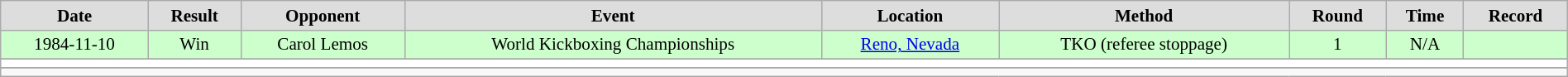<table style="width:100%; clear:both; margin:1.5em auto; text-align:center; font-size:88%;" class="wikitable">
<tr align="center"  bgcolor="#dddddd">
<td><strong>Date</strong></td>
<td><strong>Result</strong></td>
<td><strong>Opponent</strong></td>
<td><strong>Event</strong></td>
<td><strong>Location</strong></td>
<td><strong>Method</strong></td>
<td><strong>Round</strong></td>
<td><strong>Time</strong></td>
<td><strong>Record</strong></td>
</tr>
<tr align="center" bgcolor="CCFFCC">
<td>1984-11-10</td>
<td>Win</td>
<td>Carol Lemos</td>
<td>World Kickboxing Championships</td>
<td><a href='#'>Reno, Nevada</a></td>
<td>TKO (referee stoppage)</td>
<td style="text-align:center;">1</td>
<td style="text-align:center;">N/A</td>
<td style="text-align:center;"></td>
</tr>
<tr>
</tr>
<tr>
<th style=background:white colspan=9></th>
</tr>
<tr>
</tr>
<tr>
<td colspan=10></td>
</tr>
</table>
